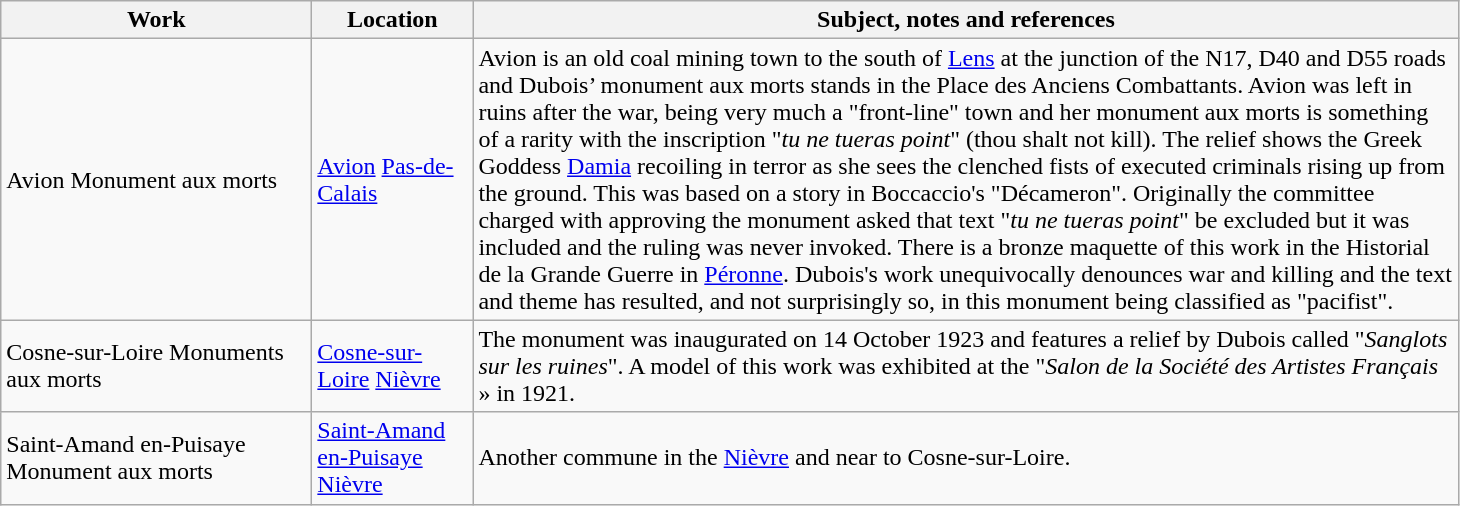<table class="wikitable sortable">
<tr>
<th style="width:200px">Work</th>
<th style="width:100px">Location</th>
<th style="width:650px" class="unsortable">Subject, notes and references</th>
</tr>
<tr>
<td>Avion Monument aux morts</td>
<td><a href='#'>Avion</a> <a href='#'>Pas-de-Calais</a></td>
<td>Avion is an old coal mining town to the south of <a href='#'>Lens</a> at the junction of the N17, D40 and D55 roads and Dubois’ monument aux morts stands in the Place des Anciens Combattants. Avion was left in ruins after the war, being very much a "front-line" town and her monument aux morts is something of a rarity with the inscription "<em>tu ne tueras point</em>" (thou shalt not kill). The relief shows the Greek Goddess <a href='#'>Damia</a> recoiling in terror as she sees the clenched fists of executed criminals rising up from the ground. This was based on a story in Boccaccio's "Décameron". Originally the committee charged with approving the monument asked that text "<em>tu ne tueras point</em>" be excluded but it was included and the ruling was never invoked. There is a bronze maquette of this work in the Historial de la Grande Guerre in <a href='#'>Péronne</a>. Dubois's work unequivocally denounces war and killing and the text and theme has resulted, and not surprisingly so, in this monument being classified as "pacifist".</td>
</tr>
<tr>
<td>Cosne-sur-Loire Monuments aux morts</td>
<td><a href='#'>Cosne-sur-Loire</a> <a href='#'>Nièvre</a></td>
<td>The monument was inaugurated on 14 October 1923 and features a relief by Dubois called "<em>Sanglots sur les ruines</em>". A model of this work was exhibited at the "<em>Salon de la Société des Artistes Français</em> » in 1921.</td>
</tr>
<tr>
<td>Saint-Amand en-Puisaye Monument aux morts</td>
<td><a href='#'>Saint-Amand en-Puisaye</a> <a href='#'>Nièvre</a></td>
<td>Another commune in the <a href='#'>Nièvre</a> and near to Cosne-sur-Loire.</td>
</tr>
</table>
